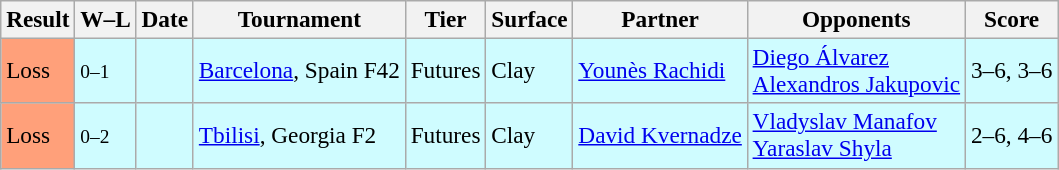<table class="sortable wikitable" style=font-size:97%>
<tr>
<th>Result</th>
<th class="unsortable">W–L</th>
<th>Date</th>
<th>Tournament</th>
<th>Tier</th>
<th>Surface</th>
<th>Partner</th>
<th>Opponents</th>
<th class="unsortable">Score</th>
</tr>
<tr bgcolor=#cffcff>
<td bgcolor=FFA07A>Loss</td>
<td><small>0–1</small></td>
<td></td>
<td><a href='#'>Barcelona</a>, Spain F42</td>
<td>Futures</td>
<td>Clay</td>
<td> <a href='#'>Younès Rachidi</a></td>
<td> <a href='#'>Diego Álvarez</a><br> <a href='#'>Alexandros Jakupovic</a></td>
<td>3–6, 3–6</td>
</tr>
<tr bgcolor=#cffcff>
<td bgcolor=FFA07A>Loss</td>
<td><small>0–2</small></td>
<td></td>
<td><a href='#'>Tbilisi</a>, Georgia F2</td>
<td>Futures</td>
<td>Clay</td>
<td> <a href='#'>David Kvernadze</a></td>
<td> <a href='#'>Vladyslav Manafov</a><br> <a href='#'>Yaraslav Shyla</a></td>
<td>2–6, 4–6</td>
</tr>
</table>
